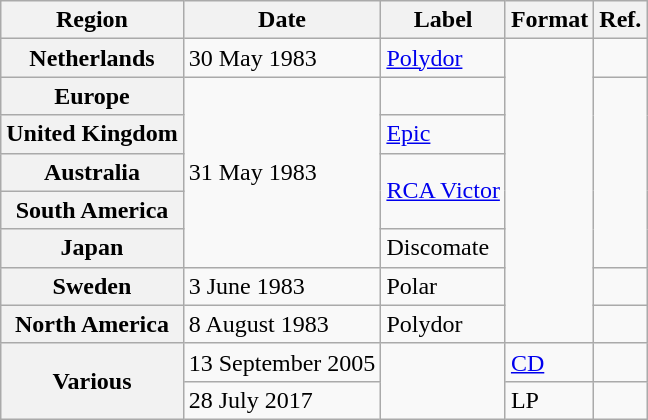<table class="wikitable plainrowheaders">
<tr>
<th scope="col">Region</th>
<th scope="col">Date</th>
<th scope="col">Label</th>
<th scope="col">Format</th>
<th scope="col">Ref.</th>
</tr>
<tr>
<th scope="row">Netherlands</th>
<td scope="row">30 May 1983</td>
<td scope="row"><a href='#'>Polydor</a></td>
<td rowspan="8"></td>
<td align="center"></td>
</tr>
<tr>
<th scope="row">Europe</th>
<td rowspan="5" scope="row">31 May 1983</td>
<td scope="row"></td>
<td align="center" rowspan="5"></td>
</tr>
<tr>
<th scope="row">United Kingdom</th>
<td scope="row"><a href='#'>Epic</a></td>
</tr>
<tr>
<th scope="row">Australia</th>
<td rowspan="2" scope="row"><a href='#'>RCA Victor</a></td>
</tr>
<tr>
<th scope="row">South America</th>
</tr>
<tr>
<th scope="row">Japan</th>
<td scope="row">Discomate</td>
</tr>
<tr>
<th scope="row">Sweden</th>
<td scope="row">3 June 1983</td>
<td scope="row">Polar</td>
<td align="center" scope="row"></td>
</tr>
<tr>
<th scope="row">North America</th>
<td scope="row">8 August 1983</td>
<td scope="row">Polydor</td>
<td align="center" scope="row"></td>
</tr>
<tr>
<th scope="row" rowspan="2">Various</th>
<td scope="row">13 September 2005</td>
<td scope="row" rowspan="2"></td>
<td scope="row"><a href='#'>CD</a></td>
<td align="center" scope="row"></td>
</tr>
<tr>
<td scope="row">28 July 2017</td>
<td scope="row">LP</td>
<td align="center" scope="row"></td>
</tr>
</table>
